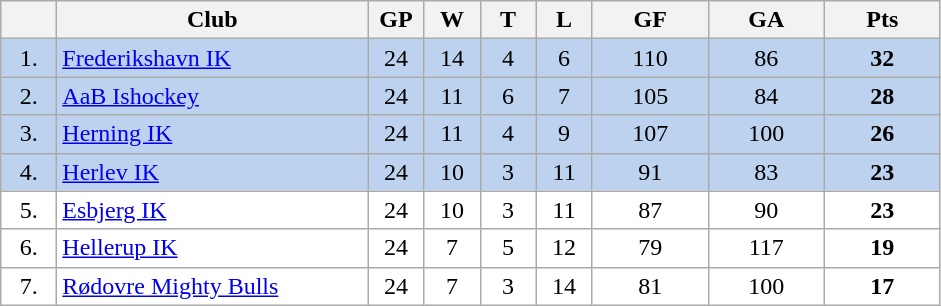<table class="wikitable">
<tr>
<th width="30"></th>
<th width="200">Club</th>
<th width="30">GP</th>
<th width="30">W</th>
<th width="30">T</th>
<th width="30">L</th>
<th width="70">GF</th>
<th width="70">GA</th>
<th width="70">Pts</th>
</tr>
<tr bgcolor="#BCD2EE" align="center">
<td>1.</td>
<td align="left"><a href='#'>Frederikshavn IK</a></td>
<td>24</td>
<td>14</td>
<td>4</td>
<td>6</td>
<td>110</td>
<td>86</td>
<td><strong>32</strong></td>
</tr>
<tr bgcolor="#BCD2EE" align="center">
<td>2.</td>
<td align="left"><a href='#'>AaB Ishockey</a></td>
<td>24</td>
<td>11</td>
<td>6</td>
<td>7</td>
<td>105</td>
<td>84</td>
<td><strong>28</strong></td>
</tr>
<tr bgcolor="#BCD2EE" align="center">
<td>3.</td>
<td align="left"><a href='#'>Herning IK</a></td>
<td>24</td>
<td>11</td>
<td>4</td>
<td>9</td>
<td>107</td>
<td>100</td>
<td><strong>26</strong></td>
</tr>
<tr bgcolor="#BCD2EE" align="center">
<td>4.</td>
<td align="left"><a href='#'>Herlev IK</a></td>
<td>24</td>
<td>10</td>
<td>3</td>
<td>11</td>
<td>91</td>
<td>83</td>
<td><strong>23</strong></td>
</tr>
<tr bgcolor="#FFFFFF" align="center">
<td>5.</td>
<td align="left"><a href='#'>Esbjerg IK</a></td>
<td>24</td>
<td>10</td>
<td>3</td>
<td>11</td>
<td>87</td>
<td>90</td>
<td><strong>23</strong></td>
</tr>
<tr bgcolor="#FFFFFF" align="center">
<td>6.</td>
<td align="left"><a href='#'>Hellerup IK</a></td>
<td>24</td>
<td>7</td>
<td>5</td>
<td>12</td>
<td>79</td>
<td>117</td>
<td><strong>19</strong></td>
</tr>
<tr bgcolor="#FFFFFF" align="center">
<td>7.</td>
<td align="left"><a href='#'>Rødovre Mighty Bulls</a></td>
<td>24</td>
<td>7</td>
<td>3</td>
<td>14</td>
<td>81</td>
<td>100</td>
<td><strong>17</strong></td>
</tr>
</table>
